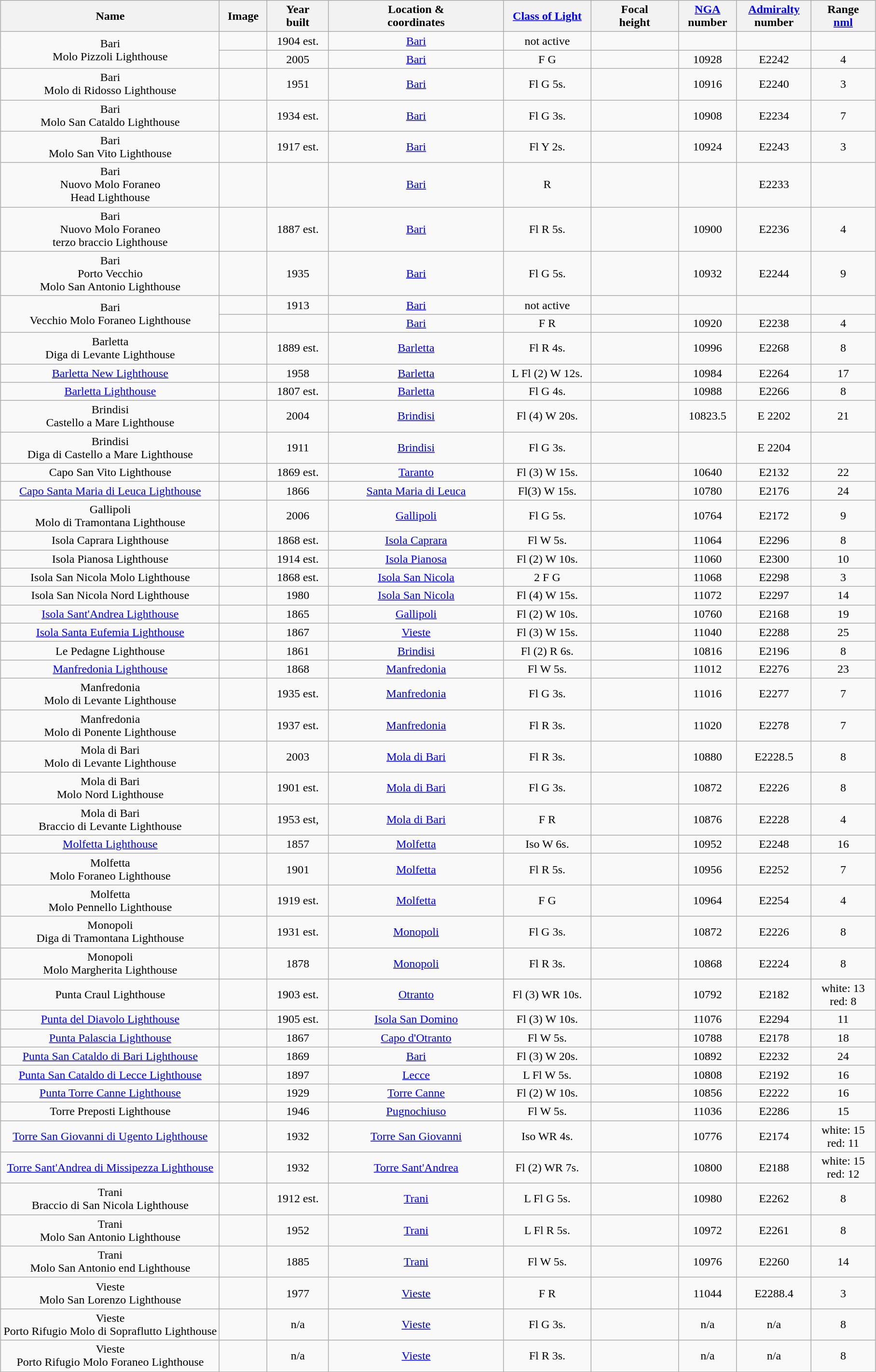<table class="wikitable sortable" style="margin:auto;text-align:center">
<tr>
<th width="25%">Name</th>
<th>Image</th>
<th>Year<br>built</th>
<th width="20%">Location &<br> coordinates</th>
<th width="10%"><a href='#'>Class of Light</a></th>
<th width="10%">Focal<br>height</th>
<th><a href='#'>NGA</a><br>number</th>
<th><a href='#'>Admiralty</a><br>number</th>
<th>Range<br><a href='#'>nml</a></th>
</tr>
<tr>
<td rowspan="2">Bari<br>Molo Pizzoli Lighthouse</td>
<td></td>
<td>1904 est.</td>
<td><a href='#'>Bari</a><br> </td>
<td>not active</td>
<td></td>
<td></td>
<td></td>
<td></td>
</tr>
<tr>
<td></td>
<td>2005</td>
<td><a href='#'>Bari</a><br> </td>
<td>F G</td>
<td></td>
<td>10928</td>
<td>E2242</td>
<td>4</td>
</tr>
<tr>
<td>Bari<br>Molo di Ridosso Lighthouse</td>
<td></td>
<td>1951</td>
<td><a href='#'>Bari</a><br> </td>
<td>Fl G 5s.</td>
<td></td>
<td>10916</td>
<td>E2240</td>
<td>3</td>
</tr>
<tr>
<td>Bari<br>Molo San Cataldo Lighthouse</td>
<td></td>
<td>1934 est.</td>
<td><a href='#'>Bari</a><br> </td>
<td>Fl G 3s.</td>
<td></td>
<td>10908</td>
<td>E2234</td>
<td>7</td>
</tr>
<tr>
<td>Bari<br>Molo San Vito Lighthouse</td>
<td></td>
<td>1917 est.</td>
<td><a href='#'>Bari</a><br> </td>
<td>Fl Y 2s.</td>
<td></td>
<td>10924</td>
<td>E2243</td>
<td>3</td>
</tr>
<tr>
<td>Bari<br>Nuovo Molo Foraneo<br>Head Lighthouse</td>
<td></td>
<td></td>
<td><a href='#'>Bari</a><br> </td>
<td>R</td>
<td></td>
<td></td>
<td>E2233</td>
<td></td>
</tr>
<tr>
<td>Bari<br>Nuovo Molo Foraneo<br>terzo braccio Lighthouse</td>
<td></td>
<td>1887 est.</td>
<td><a href='#'>Bari</a><br> </td>
<td>Fl R 5s.</td>
<td></td>
<td>10900</td>
<td>E2236</td>
<td>4</td>
</tr>
<tr>
<td>Bari<br>Porto Vecchio<br>Molo San Antonio Lighthouse</td>
<td></td>
<td>1935</td>
<td><a href='#'>Bari</a><br></td>
<td>Fl G 5s.</td>
<td></td>
<td>10932</td>
<td>E2244</td>
<td>9</td>
</tr>
<tr>
<td rowspan="2">Bari<br>Vecchio Molo Foraneo Lighthouse</td>
<td></td>
<td>1913</td>
<td><a href='#'>Bari</a><br> </td>
<td>not active</td>
<td></td>
<td></td>
<td></td>
<td></td>
</tr>
<tr>
<td></td>
<td></td>
<td><a href='#'>Bari</a><br> </td>
<td>F R</td>
<td></td>
<td>10920</td>
<td>E2238</td>
<td>4</td>
</tr>
<tr>
<td>Barletta<br>Diga di Levante Lighthouse</td>
<td></td>
<td>1889 est.</td>
<td><a href='#'>Barletta</a><br> </td>
<td>Fl R 4s.</td>
<td></td>
<td>10996</td>
<td>E2268</td>
<td>8</td>
</tr>
<tr>
<td><a href='#'>Barletta New Lighthouse</a></td>
<td></td>
<td>1958</td>
<td><a href='#'>Barletta</a><br></td>
<td>L Fl (2) W 12s.</td>
<td></td>
<td>10984</td>
<td>E2264</td>
<td>17</td>
</tr>
<tr>
<td><a href='#'>Barletta Lighthouse</a></td>
<td></td>
<td>1807 est.</td>
<td><a href='#'>Barletta</a><br></td>
<td>Fl G 4s.</td>
<td></td>
<td>10988</td>
<td>E2266</td>
<td>8</td>
</tr>
<tr>
<td>Brindisi<br> Castello a Mare Lighthouse</td>
<td></td>
<td>2004</td>
<td><a href='#'>Brindisi</a><br> </td>
<td>Fl (4) W 20s.</td>
<td></td>
<td>10823.5</td>
<td>E 2202</td>
<td>21</td>
</tr>
<tr>
<td>Brindisi<br> Diga di Castello a Mare Lighthouse</td>
<td></td>
<td>1911</td>
<td><a href='#'>Brindisi</a><br> </td>
<td>Fl G 3s.</td>
<td></td>
<td></td>
<td>E 2204</td>
<td></td>
</tr>
<tr>
<td>Capo San Vito Lighthouse</td>
<td></td>
<td>1869 est.</td>
<td><a href='#'>Taranto</a><br></td>
<td>Fl (3) W 15s.</td>
<td></td>
<td>10640</td>
<td>E2132</td>
<td>22</td>
</tr>
<tr>
<td><a href='#'>Capo Santa Maria di Leuca Lighthouse</a></td>
<td></td>
<td>1866</td>
<td><a href='#'>Santa Maria di Leuca </a><br> </td>
<td>Fl(3) W 15s.</td>
<td></td>
<td>10780</td>
<td>E2176</td>
<td>24</td>
</tr>
<tr>
<td>Gallipoli<br>Molo di Tramontana Lighthouse</td>
<td></td>
<td>2006</td>
<td><a href='#'>Gallipoli</a><br></td>
<td>Fl G 5s.</td>
<td></td>
<td>10764</td>
<td>E2172</td>
<td>9</td>
</tr>
<tr>
<td>Isola Caprara Lighthouse</td>
<td></td>
<td>1868 est.</td>
<td><a href='#'>Isola Caprara</a><br></td>
<td>Fl W 5s.</td>
<td></td>
<td>11064</td>
<td>E2296</td>
<td>8</td>
</tr>
<tr>
<td>Isola Pianosa Lighthouse</td>
<td></td>
<td>1914 est.</td>
<td><a href='#'>Isola Pianosa</a><br></td>
<td>Fl (2) W 10s.</td>
<td></td>
<td>11060</td>
<td>E2300</td>
<td>10</td>
</tr>
<tr>
<td>Isola San Nicola Molo Lighthouse</td>
<td></td>
<td>1868 est.</td>
<td><a href='#'>Isola San Nicola</a><br></td>
<td>2 F G</td>
<td></td>
<td>11068</td>
<td>E2298</td>
<td>3</td>
</tr>
<tr>
<td>Isola San Nicola Nord Lighthouse</td>
<td></td>
<td>1980</td>
<td><a href='#'>Isola San Nicola</a><br></td>
<td>Fl (4) W 15s.</td>
<td></td>
<td>11072</td>
<td>E2297</td>
<td>14</td>
</tr>
<tr>
<td><a href='#'>Isola Sant'Andrea Lighthouse</a></td>
<td></td>
<td>1865</td>
<td><a href='#'>Gallipoli</a><br></td>
<td>Fl (2) W 10s.</td>
<td></td>
<td>10760</td>
<td>E2168</td>
<td>19</td>
</tr>
<tr>
<td><a href='#'>Isola Santa Eufemia Lighthouse</a></td>
<td></td>
<td>1867</td>
<td><a href='#'>Vieste</a><br> </td>
<td>Fl (3) W 15s.</td>
<td></td>
<td>11040</td>
<td>E2288</td>
<td>25</td>
</tr>
<tr>
<td>Le Pedagne Lighthouse</td>
<td></td>
<td>1861</td>
<td><a href='#'>Brindisi</a><br></td>
<td>Fl (2) R 6s.</td>
<td></td>
<td>10816</td>
<td>E2196</td>
<td>8</td>
</tr>
<tr>
<td><a href='#'>Manfredonia Lighthouse</a></td>
<td></td>
<td>1868</td>
<td><a href='#'>Manfredonia</a><br></td>
<td>Fl W 5s.</td>
<td></td>
<td>11012</td>
<td>E2276</td>
<td>23</td>
</tr>
<tr>
<td>Manfredonia<br>Molo di Levante Lighthouse</td>
<td></td>
<td>1935 est.</td>
<td><a href='#'>Manfredonia</a><br></td>
<td>Fl G 3s.</td>
<td></td>
<td>11016</td>
<td>E2277</td>
<td>7</td>
</tr>
<tr>
<td>Manfredonia<br>Molo di Ponente Lighthouse</td>
<td></td>
<td>1937 est.</td>
<td><a href='#'>Manfredonia</a><br></td>
<td>Fl R 3s.</td>
<td></td>
<td>11020</td>
<td>E2278</td>
<td>7</td>
</tr>
<tr>
<td>Mola di Bari<br>Molo di Levante Lighthouse</td>
<td></td>
<td>2003</td>
<td><a href='#'>Mola di Bari</a><br> </td>
<td>Fl R 3s.</td>
<td></td>
<td>10880</td>
<td>E2228.5</td>
<td>8</td>
</tr>
<tr>
<td>Mola di Bari<br>Molo Nord Lighthouse</td>
<td></td>
<td>1901 est.</td>
<td><a href='#'>Mola di Bari</a><br></td>
<td>Fl G 3s.</td>
<td></td>
<td>10872</td>
<td>E2226</td>
<td>8</td>
</tr>
<tr>
<td>Mola di Bari<br>Braccio di Levante Lighthouse</td>
<td></td>
<td>1953 est,</td>
<td><a href='#'>Mola di Bari</a><br> </td>
<td>F R</td>
<td></td>
<td>10876</td>
<td>E2228</td>
<td>4</td>
</tr>
<tr>
<td><a href='#'>Molfetta Lighthouse</a></td>
<td></td>
<td>1857</td>
<td><a href='#'>Molfetta</a><br></td>
<td>Iso W 6s.</td>
<td></td>
<td>10952</td>
<td>E2248</td>
<td>16</td>
</tr>
<tr>
<td>Molfetta<br>Molo Foraneo Lighthouse</td>
<td></td>
<td>1901</td>
<td><a href='#'>Molfetta</a><br></td>
<td>Fl R 5s.</td>
<td></td>
<td>10956</td>
<td>E2252</td>
<td>7</td>
</tr>
<tr>
<td>Molfetta<br>Molo Pennello Lighthouse</td>
<td></td>
<td>1919 est.</td>
<td><a href='#'>Molfetta</a><br></td>
<td>F G</td>
<td></td>
<td>10964</td>
<td>E2254</td>
<td>4</td>
</tr>
<tr>
<td>Monopoli<br>Diga di Tramontana Lighthouse</td>
<td></td>
<td>1931 est.</td>
<td><a href='#'>Monopoli</a><br> </td>
<td>Fl G 3s.</td>
<td></td>
<td>10872</td>
<td>E2226</td>
<td>8</td>
</tr>
<tr>
<td>Monopoli<br>Molo Margherita Lighthouse</td>
<td></td>
<td>1878</td>
<td><a href='#'>Monopoli</a><br></td>
<td>Fl R 3s.</td>
<td></td>
<td>10868</td>
<td>E2224</td>
<td>8</td>
</tr>
<tr>
<td>Punta Craul Lighthouse</td>
<td> </td>
<td>1903 est.</td>
<td><a href='#'>Otranto</a><br></td>
<td>Fl (3) WR 10s.</td>
<td></td>
<td>10792</td>
<td>E2182</td>
<td>white: 13<br>red: 8</td>
</tr>
<tr>
<td><a href='#'>Punta del Diavolo Lighthouse</a></td>
<td></td>
<td>1905 est.</td>
<td><a href='#'>Isola San Domino</a><br></td>
<td>Fl (3) W 10s.</td>
<td></td>
<td>11076</td>
<td>E2294</td>
<td>11</td>
</tr>
<tr>
<td><a href='#'>Punta Palascia Lighthouse</a></td>
<td></td>
<td>1867</td>
<td><a href='#'>Capo d'Otranto</a><br></td>
<td>Fl W 5s.</td>
<td></td>
<td>10788</td>
<td>E2178</td>
<td>18</td>
</tr>
<tr>
<td><a href='#'>Punta San Cataldo di Bari Lighthouse</a></td>
<td></td>
<td>1869</td>
<td><a href='#'>Bari</a><br></td>
<td>Fl (3) W 20s.</td>
<td></td>
<td>10892</td>
<td>E2232</td>
<td>24</td>
</tr>
<tr>
<td><a href='#'>Punta San Cataldo di Lecce Lighthouse</a></td>
<td></td>
<td>1897</td>
<td><a href='#'>Lecce</a><br> </td>
<td>L Fl W 5s.</td>
<td></td>
<td>10808</td>
<td>E2192</td>
<td>16</td>
</tr>
<tr>
<td><a href='#'>Punta Torre Canne Lighthouse</a></td>
<td></td>
<td>1929</td>
<td><a href='#'>Torre Canne</a><br></td>
<td>Fl (2) W 10s.</td>
<td></td>
<td>10856</td>
<td>E2222</td>
<td>16</td>
</tr>
<tr>
<td>Torre Preposti Lighthouse</td>
<td></td>
<td>1946</td>
<td><a href='#'>Pugnochiuso</a><br></td>
<td>Fl W 5s.</td>
<td></td>
<td>11036</td>
<td>E2286</td>
<td>15</td>
</tr>
<tr>
<td><a href='#'>Torre San Giovanni di Ugento Lighthouse</a></td>
<td></td>
<td>1932</td>
<td><a href='#'>Torre San Giovanni</a><br></td>
<td>Iso WR 4s.</td>
<td></td>
<td>10776</td>
<td>E2174</td>
<td>white: 15<br>red: 11</td>
</tr>
<tr>
<td><a href='#'>Torre Sant'Andrea di Missipezza Lighthouse</a></td>
<td></td>
<td>1932</td>
<td><a href='#'>Torre Sant'Andrea</a><br> </td>
<td>Fl (2) WR 7s.</td>
<td></td>
<td>10800</td>
<td>E2188</td>
<td>white: 15<br>red: 12</td>
</tr>
<tr>
<td>Trani<br>Braccio di San Nicola Lighthouse</td>
<td></td>
<td>1912 est.</td>
<td><a href='#'>Trani</a><br></td>
<td>L Fl G 5s.</td>
<td></td>
<td>10980</td>
<td>E2262</td>
<td>8</td>
</tr>
<tr>
<td>Trani<br>Molo San Antonio Lighthouse</td>
<td></td>
<td>1952</td>
<td><a href='#'>Trani</a><br></td>
<td>L Fl R 5s.</td>
<td></td>
<td>10972</td>
<td>E2261</td>
<td>8</td>
</tr>
<tr>
<td>Trani<br>Molo San Antonio end Lighthouse</td>
<td></td>
<td>1885</td>
<td><a href='#'>Trani</a><br></td>
<td>Fl W 5s.</td>
<td></td>
<td>10976</td>
<td>E2260</td>
<td>14</td>
</tr>
<tr>
<td>Vieste<br>Molo San Lorenzo Lighthouse</td>
<td></td>
<td>1977</td>
<td><a href='#'>Vieste</a><br></td>
<td>F R</td>
<td></td>
<td>11044</td>
<td>E2288.4</td>
<td>3</td>
</tr>
<tr>
<td>Vieste<br>Porto Rifugio Molo di Sopraflutto Lighthouse</td>
<td></td>
<td>n/a</td>
<td><a href='#'>Vieste</a><br> </td>
<td>Fl G 3s.</td>
<td></td>
<td>n/a</td>
<td>n/a</td>
<td>8</td>
</tr>
<tr>
<td>Vieste<br>Porto Rifugio Molo Foraneo Lighthouse</td>
<td></td>
<td>n/a</td>
<td><a href='#'>Vieste</a><br> </td>
<td>Fl R 3s.</td>
<td></td>
<td>n/a</td>
<td>n/a</td>
<td>8</td>
</tr>
<tr>
</tr>
</table>
